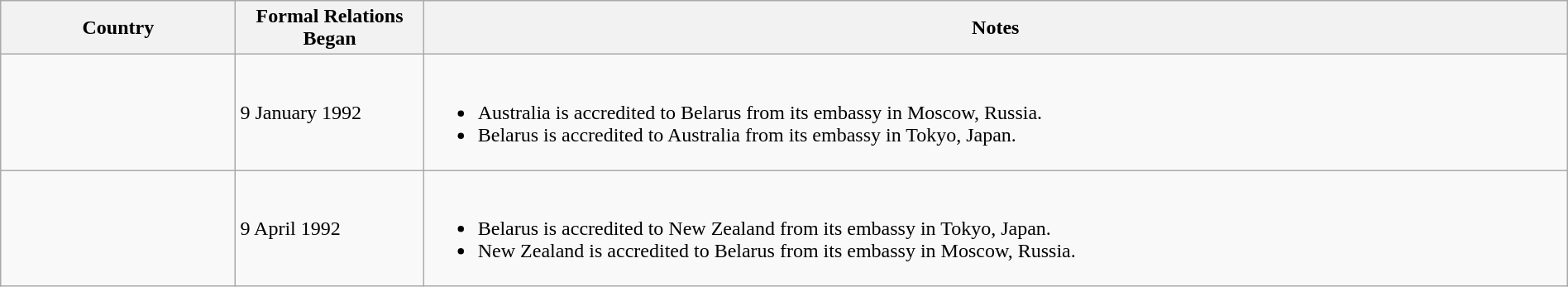<table class="wikitable sortable" style="width:100%; margin:auto;">
<tr>
<th style="width:15%;">Country</th>
<th style="width:12%;">Formal Relations Began</th>
<th>Notes</th>
</tr>
<tr -valign="top">
<td></td>
<td> 9 January 1992</td>
<td><br><ul><li>Australia is accredited to Belarus from its embassy in Moscow, Russia.</li><li>Belarus is accredited to Australia from its embassy in Tokyo, Japan.</li></ul></td>
</tr>
<tr -valign="top">
<td></td>
<td>9 April 1992</td>
<td><br><ul><li>Belarus is accredited to New Zealand from its embassy in Tokyo, Japan.</li><li>New Zealand is accredited to Belarus from its embassy in Moscow, Russia.</li></ul></td>
</tr>
</table>
